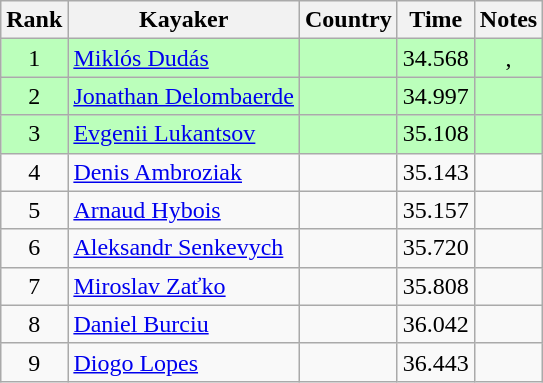<table class="wikitable" style="text-align:center">
<tr>
<th>Rank</th>
<th>Kayaker</th>
<th>Country</th>
<th>Time</th>
<th>Notes</th>
</tr>
<tr bgcolor=bbffbb>
<td>1</td>
<td align="left"><a href='#'>Miklós Dudás</a></td>
<td align="left"></td>
<td>34.568</td>
<td>, <strong></strong></td>
</tr>
<tr bgcolor=bbffbb>
<td>2</td>
<td align="left"><a href='#'>Jonathan Delombaerde</a></td>
<td align="left"></td>
<td>34.997</td>
<td></td>
</tr>
<tr bgcolor=bbffbb>
<td>3</td>
<td align="left"><a href='#'>Evgenii Lukantsov</a></td>
<td align="left"></td>
<td>35.108</td>
<td></td>
</tr>
<tr>
<td>4</td>
<td align="left"><a href='#'>Denis Ambroziak</a></td>
<td align="left"></td>
<td>35.143</td>
<td></td>
</tr>
<tr>
<td>5</td>
<td align="left"><a href='#'>Arnaud Hybois</a></td>
<td align="left"></td>
<td>35.157</td>
<td></td>
</tr>
<tr>
<td>6</td>
<td align="left"><a href='#'>Aleksandr Senkevych</a></td>
<td align="left"></td>
<td>35.720</td>
<td></td>
</tr>
<tr>
<td>7</td>
<td align="left"><a href='#'>Miroslav Zaťko</a></td>
<td align="left"></td>
<td>35.808</td>
<td></td>
</tr>
<tr>
<td>8</td>
<td align="left"><a href='#'>Daniel Burciu</a></td>
<td align="left"></td>
<td>36.042</td>
<td></td>
</tr>
<tr>
<td>9</td>
<td align="left"><a href='#'>Diogo Lopes</a></td>
<td align="left"></td>
<td>36.443</td>
<td></td>
</tr>
</table>
